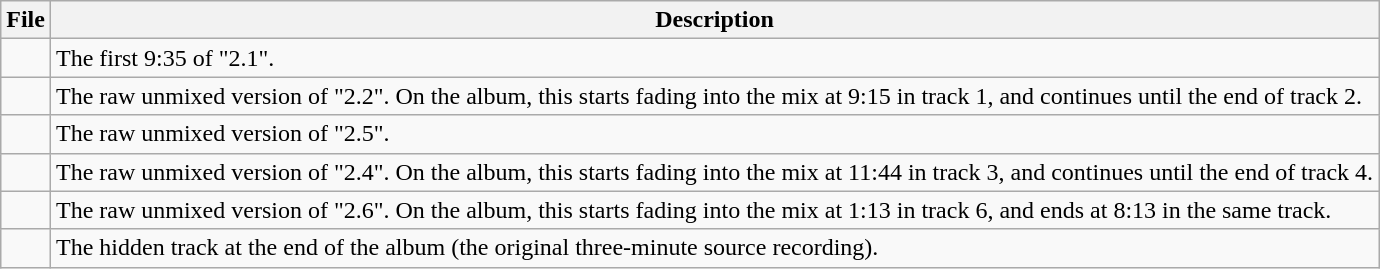<table class="wikitable">
<tr>
<th><strong>File</strong></th>
<th><strong>Description</strong></th>
</tr>
<tr>
<td valign="top"></td>
<td valign="top">The first 9:35 of "2.1".</td>
</tr>
<tr>
<td valign="top"></td>
<td valign="top">The raw unmixed version of "2.2".  On the album, this starts fading into the mix at 9:15 in track 1, and continues until the end of track 2.</td>
</tr>
<tr>
<td valign="top"></td>
<td valign="top">The raw unmixed version of "2.5".</td>
</tr>
<tr>
<td valign="top"></td>
<td valign="top">The raw unmixed version of "2.4".  On the album, this starts fading into the mix at 11:44 in track 3, and continues until the end of track 4.</td>
</tr>
<tr>
<td valign="top"></td>
<td valign="top">The raw unmixed version of "2.6".  On the album, this starts fading into the mix at 1:13 in track 6, and ends at 8:13 in the same track.</td>
</tr>
<tr>
<td valign="top"></td>
<td valign="top">The hidden track at the end of the album (the original three-minute source recording).</td>
</tr>
</table>
